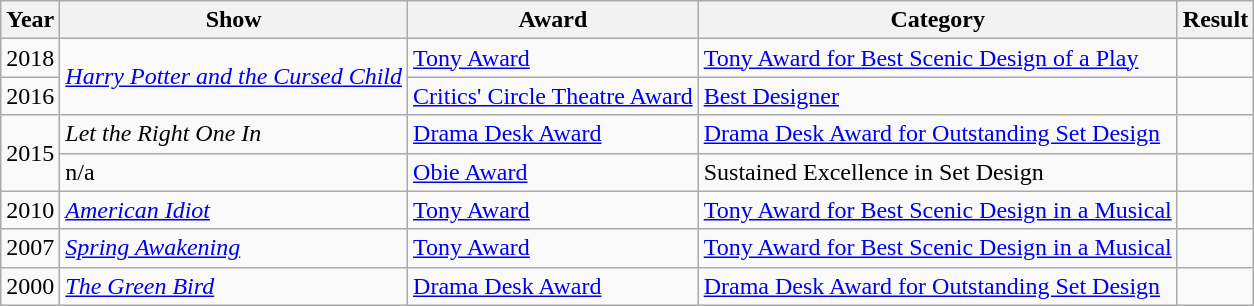<table style="border:1px solid black;" class="wikitable sortable">
<tr>
<th>Year</th>
<th>Show</th>
<th>Award</th>
<th>Category</th>
<th>Result</th>
</tr>
<tr>
<td>2018</td>
<td rowspan="2"><em><a href='#'>Harry Potter and the Cursed Child</a></em></td>
<td><a href='#'>Tony Award</a></td>
<td><a href='#'>Tony Award for Best Scenic Design of a Play</a></td>
<td></td>
</tr>
<tr>
<td>2016</td>
<td><a href='#'>Critics' Circle Theatre Award</a></td>
<td><a href='#'>Best Designer</a></td>
<td></td>
</tr>
<tr>
<td rowspan=2>2015</td>
<td><em>Let the Right One In</em></td>
<td><a href='#'>Drama Desk Award</a></td>
<td><a href='#'>Drama Desk Award for Outstanding Set Design</a></td>
<td></td>
</tr>
<tr>
<td>n/a</td>
<td><a href='#'>Obie Award</a></td>
<td>Sustained Excellence in Set Design</td>
<td></td>
</tr>
<tr>
<td>2010</td>
<td><em><a href='#'>American Idiot</a></em></td>
<td><a href='#'>Tony Award</a></td>
<td><a href='#'>Tony Award for Best Scenic Design in a Musical</a></td>
<td></td>
</tr>
<tr>
<td>2007</td>
<td><em><a href='#'>Spring Awakening</a></em></td>
<td><a href='#'>Tony Award</a></td>
<td><a href='#'>Tony Award for Best Scenic Design in a Musical</a></td>
<td></td>
</tr>
<tr>
<td>2000</td>
<td><em><a href='#'>The Green Bird</a></em></td>
<td><a href='#'>Drama Desk Award</a></td>
<td><a href='#'>Drama Desk Award for Outstanding Set Design</a></td>
<td></td>
</tr>
</table>
